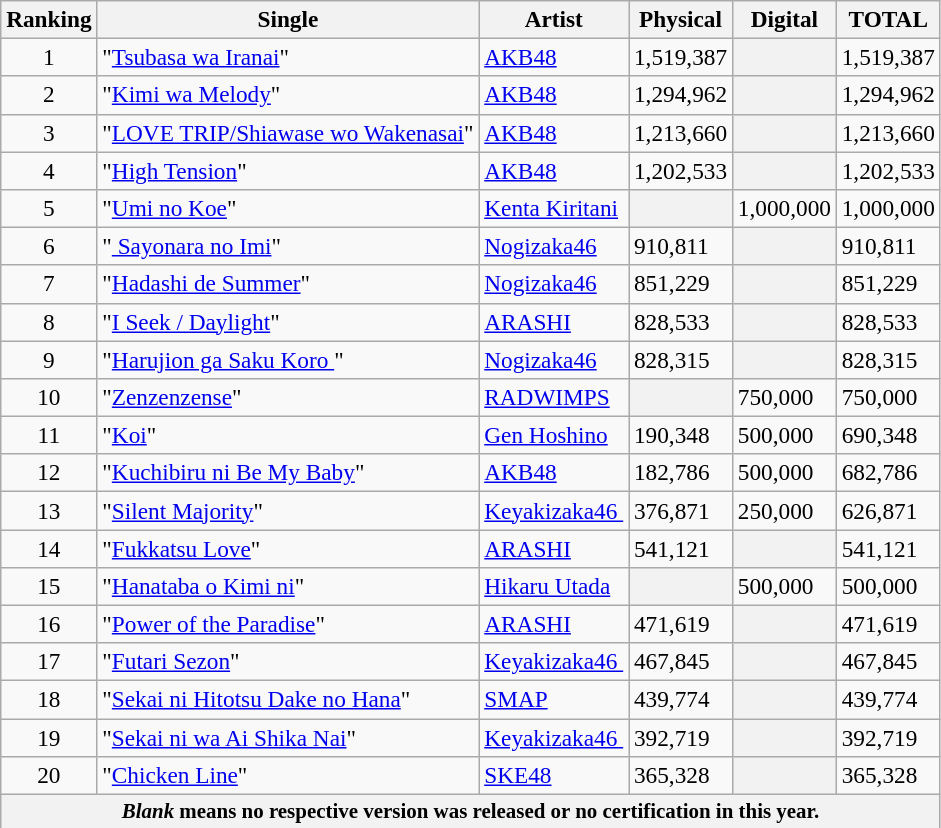<table class="wikitable sortable" style="font-size:97%;">
<tr>
<th>Ranking</th>
<th>Single</th>
<th>Artist</th>
<th>Physical</th>
<th>Digital</th>
<th>TOTAL</th>
</tr>
<tr>
<td align="center">1</td>
<td>"<a href='#'>Tsubasa wa Iranai</a>"</td>
<td><a href='#'>AKB48</a></td>
<td>1,519,387</td>
<th></th>
<td>1,519,387</td>
</tr>
<tr>
<td align="center">2</td>
<td>"<a href='#'>Kimi wa Melody</a>"</td>
<td><a href='#'>AKB48</a></td>
<td>1,294,962</td>
<th></th>
<td>1,294,962</td>
</tr>
<tr>
<td align="center">3</td>
<td>"<a href='#'>LOVE TRIP/Shiawase wo Wakenasai</a>"</td>
<td><a href='#'>AKB48</a></td>
<td>1,213,660</td>
<th></th>
<td>1,213,660</td>
</tr>
<tr>
<td align="center">4</td>
<td>"<a href='#'>High Tension</a>"</td>
<td><a href='#'>AKB48</a></td>
<td>1,202,533</td>
<th></th>
<td>1,202,533</td>
</tr>
<tr>
<td align="center">5</td>
<td>"<a href='#'>Umi no Koe</a>"</td>
<td><a href='#'>Kenta Kiritani</a></td>
<th></th>
<td>1,000,000</td>
<td>1,000,000</td>
</tr>
<tr>
<td align="center">6</td>
<td>"<a href='#'> Sayonara no Imi</a>"</td>
<td><a href='#'>Nogizaka46</a></td>
<td>910,811</td>
<th></th>
<td>910,811</td>
</tr>
<tr>
<td align="center">7</td>
<td>"<a href='#'>Hadashi de Summer</a>"</td>
<td><a href='#'>Nogizaka46</a></td>
<td>851,229</td>
<th></th>
<td>851,229</td>
</tr>
<tr>
<td align="center">8</td>
<td>"<a href='#'>I Seek / Daylight</a>"</td>
<td><a href='#'>ARASHI</a></td>
<td>828,533</td>
<th></th>
<td>828,533</td>
</tr>
<tr>
<td align="center">9</td>
<td>"<a href='#'>Harujion ga Saku Koro </a>"</td>
<td><a href='#'>Nogizaka46</a></td>
<td>828,315</td>
<th></th>
<td>828,315</td>
</tr>
<tr>
<td align="center">10</td>
<td>"<a href='#'>Zenzenzense</a>"</td>
<td><a href='#'>RADWIMPS</a></td>
<th></th>
<td>750,000</td>
<td>750,000</td>
</tr>
<tr>
<td align="center">11</td>
<td>"<a href='#'>Koi</a>"</td>
<td><a href='#'>Gen Hoshino</a></td>
<td>190,348</td>
<td>500,000</td>
<td>690,348</td>
</tr>
<tr>
<td align="center">12</td>
<td>"<a href='#'>Kuchibiru ni Be My Baby</a>"</td>
<td><a href='#'>AKB48</a></td>
<td>182,786</td>
<td>500,000</td>
<td>682,786</td>
</tr>
<tr>
<td align="center">13</td>
<td>"<a href='#'>Silent Majority</a>"</td>
<td><a href='#'>Keyakizaka46 </a></td>
<td>376,871</td>
<td>250,000</td>
<td>626,871</td>
</tr>
<tr>
<td align="center">14</td>
<td>"<a href='#'>Fukkatsu Love</a>"</td>
<td><a href='#'>ARASHI</a></td>
<td>541,121</td>
<th></th>
<td>541,121</td>
</tr>
<tr>
<td align="center">15</td>
<td>"<a href='#'>Hanataba o Kimi ni</a>"</td>
<td><a href='#'>Hikaru Utada</a></td>
<th></th>
<td>500,000</td>
<td>500,000</td>
</tr>
<tr>
<td align="center">16</td>
<td>"<a href='#'>Power of the Paradise</a>"</td>
<td><a href='#'>ARASHI</a></td>
<td>471,619</td>
<th></th>
<td>471,619</td>
</tr>
<tr>
<td align="center">17</td>
<td>"<a href='#'>Futari Sezon</a>"</td>
<td><a href='#'>Keyakizaka46 </a></td>
<td>467,845</td>
<th></th>
<td>467,845</td>
</tr>
<tr>
<td align="center">18</td>
<td>"<a href='#'>Sekai ni Hitotsu Dake no Hana</a>"</td>
<td><a href='#'>SMAP</a></td>
<td>439,774</td>
<th></th>
<td>439,774</td>
</tr>
<tr>
<td align="center">19</td>
<td>"<a href='#'>Sekai ni wa Ai Shika Nai</a>"</td>
<td><a href='#'>Keyakizaka46 </a></td>
<td>392,719</td>
<th></th>
<td>392,719</td>
</tr>
<tr>
<td align="center">20</td>
<td>"<a href='#'>Chicken Line</a>"</td>
<td><a href='#'>SKE48</a></td>
<td>365,328</td>
<th></th>
<td>365,328</td>
</tr>
<tr>
<th colspan="6" style="font-size:90%"><em>Blank</em> means no respective version was released or no certification in this year.</th>
</tr>
</table>
